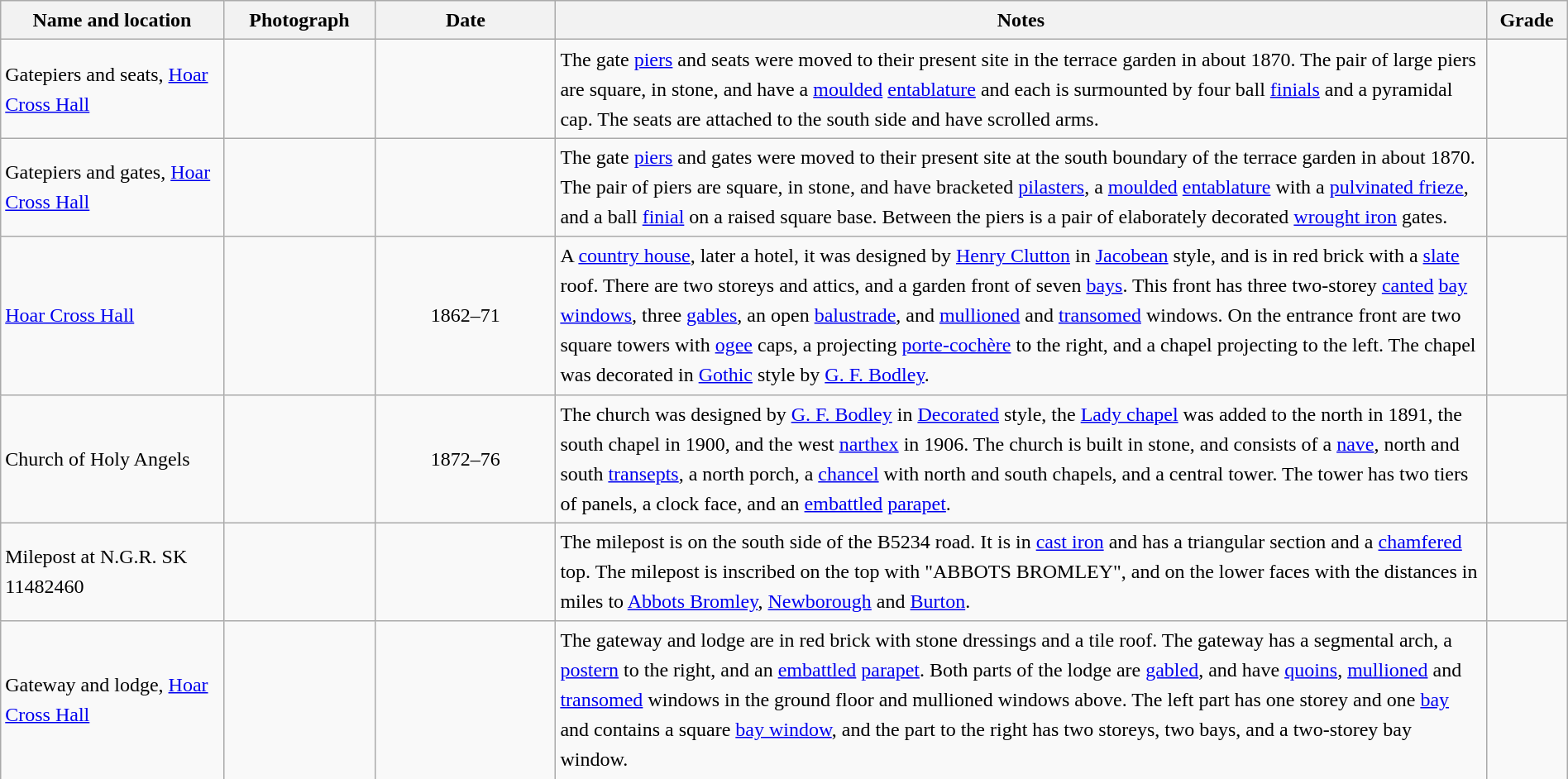<table class="wikitable sortable plainrowheaders" style="width:100%; border:0; text-align:left; line-height:150%;">
<tr>
<th scope="col"  style="width:150px">Name and location</th>
<th scope="col"  style="width:100px" class="unsortable">Photograph</th>
<th scope="col"  style="width:120px">Date</th>
<th scope="col"  style="width:650px" class="unsortable">Notes</th>
<th scope="col"  style="width:50px">Grade</th>
</tr>
<tr>
<td>Gatepiers and seats, <a href='#'>Hoar Cross Hall</a><br><small></small></td>
<td></td>
<td align="center"></td>
<td>The gate <a href='#'>piers</a> and seats were moved to their present site in the terrace garden in about 1870.  The pair of large piers are square, in stone, and have a <a href='#'>moulded</a> <a href='#'>entablature</a> and each is surmounted by four ball <a href='#'>finials</a> and a pyramidal cap.  The seats are attached to the south side and have scrolled arms.</td>
<td align="center" ></td>
</tr>
<tr>
<td>Gatepiers and gates, <a href='#'>Hoar Cross Hall</a><br><small></small></td>
<td></td>
<td align="center"></td>
<td>The gate <a href='#'>piers</a> and gates were moved to their present site at the south boundary of the terrace garden in about 1870.  The pair of piers are square, in stone, and have bracketed <a href='#'>pilasters</a>, a <a href='#'>moulded</a> <a href='#'>entablature</a> with a <a href='#'>pulvinated frieze</a>, and a ball <a href='#'>finial</a> on a raised square base.  Between the piers is a pair of elaborately decorated <a href='#'>wrought iron</a> gates.</td>
<td align="center" ></td>
</tr>
<tr>
<td><a href='#'>Hoar Cross Hall</a><br><small></small></td>
<td></td>
<td align="center">1862–71</td>
<td>A <a href='#'>country house</a>, later a hotel, it was designed by <a href='#'>Henry Clutton</a> in <a href='#'>Jacobean</a> style, and is in red brick with a <a href='#'>slate</a> roof.  There are two storeys and attics, and a garden front of seven <a href='#'>bays</a>.  This front has three two-storey <a href='#'>canted</a> <a href='#'>bay windows</a>, three <a href='#'>gables</a>, an open <a href='#'>balustrade</a>, and <a href='#'>mullioned</a> and <a href='#'>transomed</a> windows.  On the entrance front are two square towers with <a href='#'>ogee</a> caps, a projecting <a href='#'>porte-cochère</a> to the right, and a chapel projecting to the left.  The chapel was decorated in <a href='#'>Gothic</a> style by <a href='#'>G. F. Bodley</a>.</td>
<td align="center" ></td>
</tr>
<tr>
<td>Church of Holy Angels<br><small></small></td>
<td></td>
<td align="center">1872–76</td>
<td>The church was designed by <a href='#'>G. F. Bodley</a> in <a href='#'>Decorated</a> style, the <a href='#'>Lady chapel</a> was added to the north in 1891, the south chapel in 1900, and the west <a href='#'>narthex</a> in 1906.  The church is built in stone, and consists of a <a href='#'>nave</a>, north and south <a href='#'>transepts</a>, a north porch, a <a href='#'>chancel</a> with north and south chapels, and a central tower.  The tower has two tiers of panels, a clock face, and an <a href='#'>embattled</a> <a href='#'>parapet</a>.</td>
<td align="center" ></td>
</tr>
<tr>
<td>Milepost at N.G.R. SK 11482460<br><small></small></td>
<td></td>
<td align="center"></td>
<td>The milepost is on the south side of the B5234 road.  It is in <a href='#'>cast iron</a> and has a triangular section and a <a href='#'>chamfered</a> top.  The milepost is inscribed on the top with "ABBOTS BROMLEY", and on the lower faces with the distances in miles to <a href='#'>Abbots Bromley</a>, <a href='#'>Newborough</a> and <a href='#'>Burton</a>.</td>
<td align="center" ></td>
</tr>
<tr>
<td>Gateway and lodge, <a href='#'>Hoar Cross Hall</a><br><small></small></td>
<td></td>
<td align="center"></td>
<td>The gateway and lodge are in red brick with stone dressings and a tile roof.  The gateway has a segmental arch, a <a href='#'>postern</a> to the right, and an <a href='#'>embattled</a> <a href='#'>parapet</a>.  Both parts of the lodge are <a href='#'>gabled</a>, and have <a href='#'>quoins</a>, <a href='#'>mullioned</a> and <a href='#'>transomed</a> windows in the ground floor and mullioned windows above.  The left part has one storey and one <a href='#'>bay</a> and contains a square <a href='#'>bay window</a>, and the part to the right has two storeys, two bays, and a two-storey bay window.</td>
<td align="center" ></td>
</tr>
<tr>
</tr>
</table>
